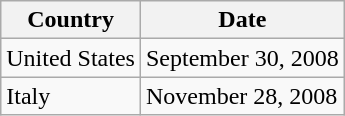<table class="wikitable">
<tr>
<th>Country</th>
<th>Date</th>
</tr>
<tr>
<td>United States</td>
<td>September 30, 2008</td>
</tr>
<tr>
<td>Italy</td>
<td>November 28, 2008</td>
</tr>
</table>
